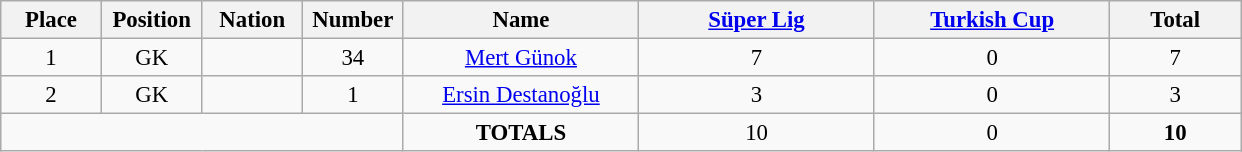<table class="wikitable" style="font-size: 95%; text-align: center;">
<tr>
<th width=60>Place</th>
<th width=60>Position</th>
<th width=60>Nation</th>
<th width=60>Number</th>
<th width=150>Name</th>
<th width=150><a href='#'>Süper Lig</a></th>
<th width=150><a href='#'>Turkish Cup</a></th>
<th width=80><strong>Total</strong></th>
</tr>
<tr>
<td>1</td>
<td>GK</td>
<td></td>
<td>34</td>
<td><a href='#'>Mert Günok</a></td>
<td>7</td>
<td>0</td>
<td>7</td>
</tr>
<tr>
<td>2</td>
<td>GK</td>
<td></td>
<td>1</td>
<td><a href='#'>Ersin Destanoğlu</a></td>
<td>3</td>
<td>0</td>
<td>3</td>
</tr>
<tr>
<td colspan="4"></td>
<td><strong>TOTALS</strong></td>
<td>10</td>
<td>0</td>
<td><strong>10</strong></td>
</tr>
</table>
